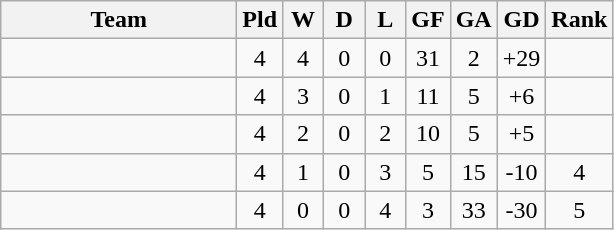<table class=wikitable style="text-align:center;">
<tr>
<th width=150>Team</th>
<th width=20>Pld</th>
<th width=20>W</th>
<th width=20>D</th>
<th width=20>L</th>
<th width=20>GF</th>
<th width=20>GA</th>
<th width=20>GD</th>
<th width=20>Rank</th>
</tr>
<tr>
<td align="left"></td>
<td>4</td>
<td>4</td>
<td>0</td>
<td>0</td>
<td>31</td>
<td>2</td>
<td>+29</td>
<td></td>
</tr>
<tr>
<td align="left"></td>
<td>4</td>
<td>3</td>
<td>0</td>
<td>1</td>
<td>11</td>
<td>5</td>
<td>+6</td>
<td></td>
</tr>
<tr>
<td align=left></td>
<td>4</td>
<td>2</td>
<td>0</td>
<td>2</td>
<td>10</td>
<td>5</td>
<td>+5</td>
<td></td>
</tr>
<tr>
<td align="left"></td>
<td>4</td>
<td>1</td>
<td>0</td>
<td>3</td>
<td>5</td>
<td>15</td>
<td>-10</td>
<td>4</td>
</tr>
<tr>
<td align="left"></td>
<td>4</td>
<td>0</td>
<td>0</td>
<td>4</td>
<td>3</td>
<td>33</td>
<td>-30</td>
<td>5</td>
</tr>
</table>
